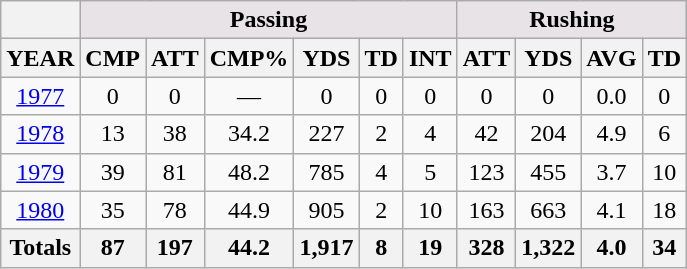<table class=wikitable style="text-align:center">
<tr>
<th></th>
<th colspan="6" style="background:#e7e3e7;">Passing</th>
<th colspan="4" style="background:#e7e3e7;">Rushing</th>
</tr>
<tr>
<th>YEAR</th>
<th>CMP</th>
<th>ATT</th>
<th>CMP%</th>
<th>YDS</th>
<th>TD</th>
<th>INT</th>
<th>ATT</th>
<th>YDS</th>
<th>AVG</th>
<th>TD</th>
</tr>
<tr>
<td><a href='#'>1977</a></td>
<td>0</td>
<td>0</td>
<td>—</td>
<td>0</td>
<td>0</td>
<td>0</td>
<td>0</td>
<td>0</td>
<td>0.0</td>
<td>0</td>
</tr>
<tr>
<td><a href='#'>1978</a></td>
<td>13</td>
<td>38</td>
<td>34.2</td>
<td>227</td>
<td>2</td>
<td>4</td>
<td>42</td>
<td>204</td>
<td>4.9</td>
<td>6</td>
</tr>
<tr>
<td><a href='#'>1979</a></td>
<td>39</td>
<td>81</td>
<td>48.2</td>
<td>785</td>
<td>4</td>
<td>5</td>
<td>123</td>
<td>455</td>
<td>3.7</td>
<td>10</td>
</tr>
<tr>
<td><a href='#'>1980</a></td>
<td>35</td>
<td>78</td>
<td>44.9</td>
<td>905</td>
<td>2</td>
<td>10</td>
<td>163</td>
<td>663</td>
<td>4.1</td>
<td>18</td>
</tr>
<tr>
<th>Totals</th>
<th>87</th>
<th>197</th>
<th>44.2</th>
<th>1,917</th>
<th>8</th>
<th>19</th>
<th>328</th>
<th>1,322</th>
<th>4.0</th>
<th>34</th>
</tr>
</table>
